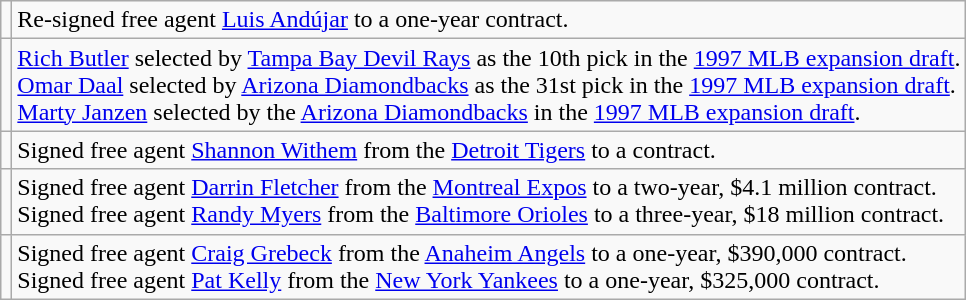<table class="wikitable">
<tr>
<td></td>
<td>Re-signed free agent <a href='#'>Luis Andújar</a> to a one-year contract.</td>
</tr>
<tr>
<td></td>
<td><a href='#'>Rich Butler</a> selected by <a href='#'>Tampa Bay Devil Rays</a> as the 10th pick in the <a href='#'>1997 MLB expansion draft</a>. <br><a href='#'>Omar Daal</a> selected by <a href='#'>Arizona Diamondbacks</a> as the 31st pick in the <a href='#'>1997 MLB expansion draft</a>. <br><a href='#'>Marty Janzen</a> selected by the <a href='#'>Arizona Diamondbacks</a> in the <a href='#'>1997 MLB expansion draft</a>.</td>
</tr>
<tr>
<td></td>
<td>Signed free agent <a href='#'>Shannon Withem</a> from the <a href='#'>Detroit Tigers</a> to a contract.</td>
</tr>
<tr>
<td></td>
<td>Signed free agent <a href='#'>Darrin Fletcher</a> from the <a href='#'>Montreal Expos</a> to a two-year, $4.1 million contract. <br>Signed free agent <a href='#'>Randy Myers</a> from the <a href='#'>Baltimore Orioles</a> to a three-year, $18 million contract.</td>
</tr>
<tr>
<td></td>
<td>Signed free agent <a href='#'>Craig Grebeck</a> from the <a href='#'>Anaheim Angels</a> to a one-year, $390,000 contract. <br>Signed free agent <a href='#'>Pat Kelly</a> from the <a href='#'>New York Yankees</a> to a one-year, $325,000 contract.</td>
</tr>
</table>
